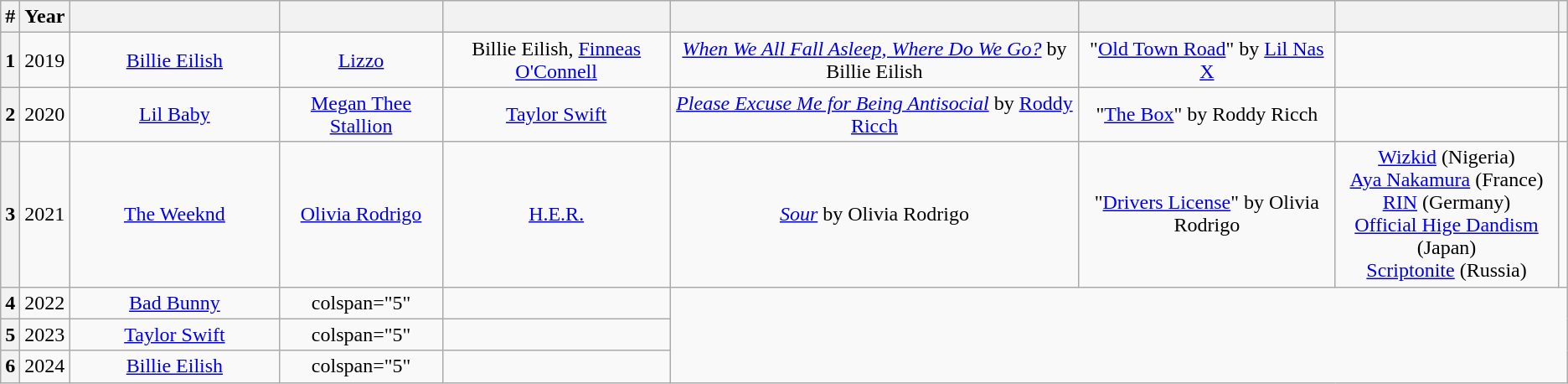<table class="wikitable plainrowheaders" style="text-align:center;">
<tr>
<th scope="col">#</th>
<th scope="col">Year</th>
<th scope="col" style="width:10em;"></th>
<th scope="col"></th>
<th scope="col"></th>
<th scope="col"></th>
<th scope="col"></th>
<th scope="col"></th>
<th scope="col" class="unsortable"></th>
</tr>
<tr>
<th scope="row"align="center">1</th>
<td align="center">2019</td>
<td><a href='#'>Billie Eilish</a></td>
<td><a href='#'>Lizzo</a></td>
<td>Billie Eilish, <a href='#'>Finneas O'Connell</a></td>
<td><em><a href='#'>When We All Fall Asleep, Where Do We Go?</a></em> by Billie Eilish</td>
<td>"<a href='#'>Old Town Road</a>" by <a href='#'>Lil Nas X</a></td>
<td></td>
<td align="center"></td>
</tr>
<tr>
<th scope="row"align="center">2</th>
<td align="center">2020</td>
<td><a href='#'>Lil Baby</a></td>
<td><a href='#'>Megan Thee Stallion</a></td>
<td><a href='#'>Taylor Swift</a></td>
<td><em><a href='#'>Please Excuse Me for Being Antisocial</a></em> by <a href='#'>Roddy Ricch</a></td>
<td>"<a href='#'>The Box</a>" by Roddy Ricch</td>
<td></td>
<td align="center"></td>
</tr>
<tr>
<th scope="row" align="center">3</th>
<td align="center">2021</td>
<td><a href='#'>The Weeknd</a></td>
<td><a href='#'>Olivia Rodrigo</a></td>
<td><a href='#'>H.E.R.</a></td>
<td><em><a href='#'>Sour</a></em> by Olivia Rodrigo</td>
<td>"<a href='#'>Drivers License</a>" by Olivia Rodrigo</td>
<td><a href='#'>Wizkid</a> (Nigeria)<br><a href='#'>Aya Nakamura</a> (France)<br><a href='#'>RIN</a> (Germany)<br><a href='#'>Official Hige Dandism</a> (Japan)<br><a href='#'>Scriptonite</a> (Russia)</td>
<td align="center"></td>
</tr>
<tr>
<th scope="row" align="center">4</th>
<td align="center">2022</td>
<td><a href='#'>Bad Bunny</a></td>
<td>colspan="5" </td>
<td align="center"></td>
</tr>
<tr>
<th scope="row"align="center">5</th>
<td align="center">2023</td>
<td><a href='#'>Taylor Swift</a></td>
<td>colspan="5" </td>
<td align="center"></td>
</tr>
<tr>
<th scope="row" align="center">6</th>
<td align="center">2024</td>
<td><a href='#'>Billie Eilish</a></td>
<td>colspan="5" </td>
<td align="center"></td>
</tr>
</table>
